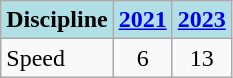<table class="wikitable" style="text-align: center;">
<tr>
<th style="background: #b0e0e6;">Discipline</th>
<th style="background: #b0e0e6;"><a href='#'>2021</a></th>
<th style="background: #b0e0e6;"><a href='#'>2023</a></th>
</tr>
<tr>
<td align="left">Speed</td>
<td>6</td>
<td>13</td>
</tr>
</table>
